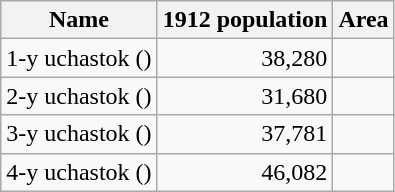<table class="wikitable sortable">
<tr>
<th>Name</th>
<th>1912 population</th>
<th>Area</th>
</tr>
<tr>
<td>1-y uchastok ()</td>
<td align="right">38,280</td>
<td></td>
</tr>
<tr>
<td>2-y uchastok ()</td>
<td align="right">31,680</td>
<td></td>
</tr>
<tr>
<td>3-y uchastok ()</td>
<td align="right">37,781</td>
<td></td>
</tr>
<tr>
<td>4-y uchastok ()</td>
<td align="right">46,082</td>
<td></td>
</tr>
</table>
